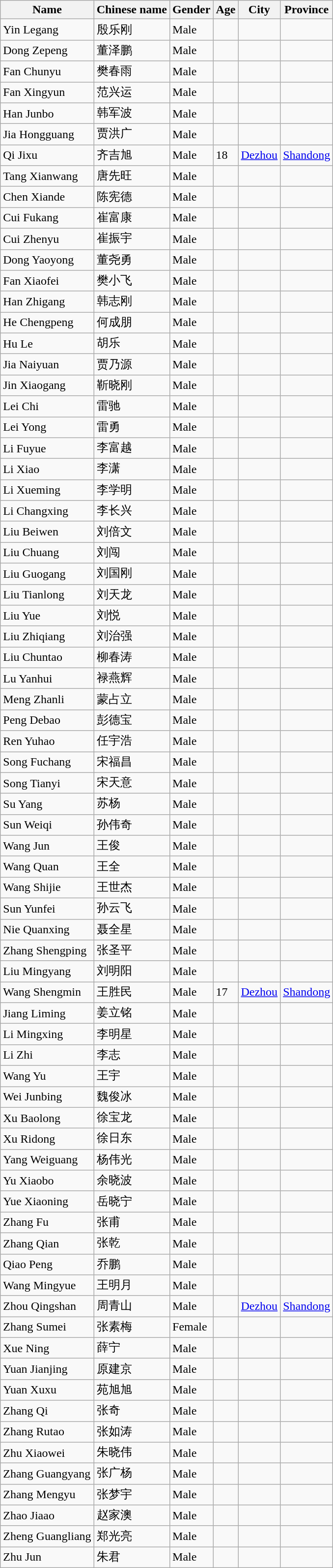<table class="wikitable sortable mw-collapsible">
<tr>
<th>Name</th>
<th>Chinese name</th>
<th>Gender</th>
<th>Age</th>
<th>City</th>
<th>Province</th>
</tr>
<tr>
<td>Yin Legang</td>
<td>殷乐刚</td>
<td>Male</td>
<td></td>
<td></td>
<td></td>
</tr>
<tr>
<td>Dong Zepeng</td>
<td>董泽鹏</td>
<td>Male</td>
<td></td>
<td></td>
<td></td>
</tr>
<tr>
<td>Fan Chunyu</td>
<td>樊春雨</td>
<td>Male</td>
<td></td>
<td></td>
<td></td>
</tr>
<tr>
<td>Fan Xingyun</td>
<td>范兴运</td>
<td>Male</td>
<td></td>
<td></td>
<td></td>
</tr>
<tr>
<td>Han Junbo</td>
<td>韩军波</td>
<td>Male</td>
<td></td>
<td></td>
<td></td>
</tr>
<tr>
<td>Jia Hongguang</td>
<td>贾洪广</td>
<td>Male</td>
<td></td>
<td></td>
<td></td>
</tr>
<tr>
<td>Qi Jixu</td>
<td>齐吉旭</td>
<td>Male</td>
<td>18</td>
<td><a href='#'>Dezhou</a></td>
<td><a href='#'>Shandong</a></td>
</tr>
<tr>
<td>Tang Xianwang</td>
<td>唐先旺</td>
<td>Male</td>
<td></td>
<td></td>
<td></td>
</tr>
<tr>
<td>Chen Xiande</td>
<td>陈宪德</td>
<td>Male</td>
<td></td>
<td></td>
<td></td>
</tr>
<tr>
<td>Cui Fukang</td>
<td>崔富康</td>
<td>Male</td>
<td></td>
<td></td>
<td></td>
</tr>
<tr>
<td>Cui Zhenyu</td>
<td>崔振宇</td>
<td>Male</td>
<td></td>
<td></td>
<td></td>
</tr>
<tr>
<td>Dong Yaoyong</td>
<td>董尧勇</td>
<td>Male</td>
<td></td>
<td></td>
<td></td>
</tr>
<tr>
<td>Fan Xiaofei</td>
<td>樊小飞</td>
<td>Male</td>
<td></td>
<td></td>
<td></td>
</tr>
<tr>
<td>Han Zhigang</td>
<td>韩志刚</td>
<td>Male</td>
<td></td>
<td></td>
<td></td>
</tr>
<tr>
<td>He Chengpeng</td>
<td>何成朋</td>
<td>Male</td>
<td></td>
<td></td>
<td></td>
</tr>
<tr>
<td>Hu Le</td>
<td>胡乐</td>
<td>Male</td>
<td></td>
<td></td>
<td></td>
</tr>
<tr>
<td>Jia Naiyuan</td>
<td>贾乃源</td>
<td>Male</td>
<td></td>
<td></td>
<td></td>
</tr>
<tr>
<td>Jin Xiaogang</td>
<td>靳晓刚</td>
<td>Male</td>
<td></td>
<td></td>
<td></td>
</tr>
<tr>
<td>Lei Chi</td>
<td>雷驰</td>
<td>Male</td>
<td></td>
<td></td>
<td></td>
</tr>
<tr>
<td>Lei Yong</td>
<td>雷勇</td>
<td>Male</td>
<td></td>
<td></td>
<td></td>
</tr>
<tr>
<td>Li Fuyue</td>
<td>李富越</td>
<td>Male</td>
<td></td>
<td></td>
<td></td>
</tr>
<tr>
<td>Li Xiao</td>
<td>李潇</td>
<td>Male</td>
<td></td>
<td></td>
<td></td>
</tr>
<tr>
<td>Li Xueming</td>
<td>李学明</td>
<td>Male</td>
<td></td>
<td></td>
<td></td>
</tr>
<tr>
<td>Li Changxing</td>
<td>李长兴</td>
<td>Male</td>
<td></td>
<td></td>
<td></td>
</tr>
<tr>
<td>Liu Beiwen</td>
<td>刘倍文</td>
<td>Male</td>
<td></td>
<td></td>
<td></td>
</tr>
<tr>
<td>Liu Chuang</td>
<td>刘闯</td>
<td>Male</td>
<td></td>
<td></td>
<td></td>
</tr>
<tr>
<td>Liu Guogang</td>
<td>刘国刚</td>
<td>Male</td>
<td></td>
<td></td>
<td></td>
</tr>
<tr>
<td>Liu Tianlong</td>
<td>刘天龙</td>
<td>Male</td>
<td></td>
<td></td>
<td></td>
</tr>
<tr>
<td>Liu Yue</td>
<td>刘悦</td>
<td>Male</td>
<td></td>
<td></td>
<td></td>
</tr>
<tr>
<td>Liu Zhiqiang</td>
<td>刘治强</td>
<td>Male</td>
<td></td>
<td></td>
<td></td>
</tr>
<tr>
<td>Liu Chuntao</td>
<td>柳春涛</td>
<td>Male</td>
<td></td>
<td></td>
<td></td>
</tr>
<tr>
<td>Lu Yanhui</td>
<td>禄燕辉</td>
<td>Male</td>
<td></td>
<td></td>
<td></td>
</tr>
<tr>
<td>Meng Zhanli</td>
<td>蒙占立</td>
<td>Male</td>
<td></td>
<td></td>
<td></td>
</tr>
<tr>
<td>Peng Debao</td>
<td>彭德宝</td>
<td>Male</td>
<td></td>
<td></td>
<td></td>
</tr>
<tr>
<td>Ren Yuhao</td>
<td>任宇浩</td>
<td>Male</td>
<td></td>
<td></td>
<td></td>
</tr>
<tr>
<td>Song Fuchang</td>
<td>宋福昌</td>
<td>Male</td>
<td></td>
<td></td>
<td></td>
</tr>
<tr>
<td>Song Tianyi</td>
<td>宋天意</td>
<td>Male</td>
<td></td>
<td></td>
<td></td>
</tr>
<tr>
<td>Su Yang</td>
<td>苏杨</td>
<td>Male</td>
<td></td>
<td></td>
<td></td>
</tr>
<tr>
<td>Sun Weiqi</td>
<td>孙伟奇</td>
<td>Male</td>
<td></td>
<td></td>
<td></td>
</tr>
<tr>
<td>Wang Jun</td>
<td>王俊</td>
<td>Male</td>
<td></td>
<td></td>
<td></td>
</tr>
<tr>
<td>Wang Quan</td>
<td>王全</td>
<td>Male</td>
<td></td>
<td></td>
<td></td>
</tr>
<tr>
<td>Wang Shijie</td>
<td>王世杰</td>
<td>Male</td>
<td></td>
<td></td>
<td></td>
</tr>
<tr>
<td>Sun Yunfei</td>
<td>孙云飞</td>
<td>Male</td>
<td></td>
<td></td>
<td></td>
</tr>
<tr>
<td>Nie Quanxing</td>
<td>聂全星</td>
<td>Male</td>
<td></td>
<td></td>
<td></td>
</tr>
<tr>
<td>Zhang Shengping</td>
<td>张圣平</td>
<td>Male</td>
<td></td>
<td></td>
<td></td>
</tr>
<tr>
<td>Liu Mingyang</td>
<td>刘明阳</td>
<td>Male</td>
<td></td>
<td></td>
<td></td>
</tr>
<tr>
<td>Wang Shengmin</td>
<td>王胜民</td>
<td>Male</td>
<td>17</td>
<td><a href='#'>Dezhou</a></td>
<td><a href='#'>Shandong</a></td>
</tr>
<tr>
<td>Jiang Liming</td>
<td>姜立铭</td>
<td>Male</td>
<td></td>
<td></td>
<td></td>
</tr>
<tr>
<td>Li Mingxing</td>
<td>李明星</td>
<td>Male</td>
<td></td>
<td></td>
<td></td>
</tr>
<tr>
<td>Li Zhi</td>
<td>李志</td>
<td>Male</td>
<td></td>
<td></td>
<td></td>
</tr>
<tr>
<td>Wang Yu</td>
<td>王宇</td>
<td>Male</td>
<td></td>
<td></td>
<td></td>
</tr>
<tr>
<td>Wei Junbing</td>
<td>魏俊冰</td>
<td>Male</td>
<td></td>
<td></td>
<td></td>
</tr>
<tr>
<td>Xu Baolong</td>
<td>徐宝龙</td>
<td>Male</td>
<td></td>
<td></td>
<td></td>
</tr>
<tr>
<td>Xu Ridong</td>
<td>徐日东</td>
<td>Male</td>
<td></td>
<td></td>
<td></td>
</tr>
<tr>
<td>Yang Weiguang</td>
<td>杨伟光</td>
<td>Male</td>
<td></td>
<td></td>
<td></td>
</tr>
<tr>
<td>Yu Xiaobo</td>
<td>余晓波</td>
<td>Male</td>
<td></td>
<td></td>
<td></td>
</tr>
<tr>
<td>Yue Xiaoning</td>
<td>岳晓宁</td>
<td>Male</td>
<td></td>
<td></td>
<td></td>
</tr>
<tr>
<td>Zhang Fu</td>
<td>张甫</td>
<td>Male</td>
<td></td>
<td></td>
<td></td>
</tr>
<tr>
<td>Zhang Qian</td>
<td>张乾</td>
<td>Male</td>
<td></td>
<td></td>
<td></td>
</tr>
<tr>
<td>Qiao Peng</td>
<td>乔鹏</td>
<td>Male</td>
<td></td>
<td></td>
<td></td>
</tr>
<tr>
<td>Wang Mingyue</td>
<td>王明月</td>
<td>Male</td>
<td></td>
<td></td>
<td></td>
</tr>
<tr>
<td>Zhou Qingshan</td>
<td>周青山</td>
<td>Male</td>
<td></td>
<td><a href='#'>Dezhou</a></td>
<td><a href='#'>Shandong</a></td>
</tr>
<tr>
<td>Zhang Sumei</td>
<td>张素梅</td>
<td>Female</td>
<td></td>
<td></td>
<td></td>
</tr>
<tr>
<td>Xue Ning</td>
<td>薛宁</td>
<td>Male</td>
<td></td>
<td></td>
<td></td>
</tr>
<tr>
<td>Yuan Jianjing</td>
<td>原建京</td>
<td>Male</td>
<td></td>
<td></td>
<td></td>
</tr>
<tr>
<td>Yuan Xuxu</td>
<td>苑旭旭</td>
<td>Male</td>
<td></td>
<td></td>
<td></td>
</tr>
<tr>
<td>Zhang Qi</td>
<td>张奇</td>
<td>Male</td>
<td></td>
<td></td>
<td></td>
</tr>
<tr>
<td>Zhang Rutao</td>
<td>张如涛</td>
<td>Male</td>
<td></td>
<td></td>
<td></td>
</tr>
<tr>
<td>Zhu Xiaowei</td>
<td>朱晓伟</td>
<td>Male</td>
<td></td>
<td></td>
<td></td>
</tr>
<tr>
<td>Zhang Guangyang</td>
<td>张广杨</td>
<td>Male</td>
<td></td>
<td></td>
<td></td>
</tr>
<tr>
<td>Zhang Mengyu</td>
<td>张梦宇</td>
<td>Male</td>
<td></td>
<td></td>
<td></td>
</tr>
<tr>
<td>Zhao Jiaao</td>
<td>赵家澳</td>
<td>Male</td>
<td></td>
<td></td>
<td></td>
</tr>
<tr>
<td>Zheng Guangliang</td>
<td>郑光亮</td>
<td>Male</td>
<td></td>
<td></td>
<td></td>
</tr>
<tr>
<td>Zhu Jun</td>
<td>朱君</td>
<td>Male</td>
<td></td>
<td></td>
<td></td>
</tr>
</table>
